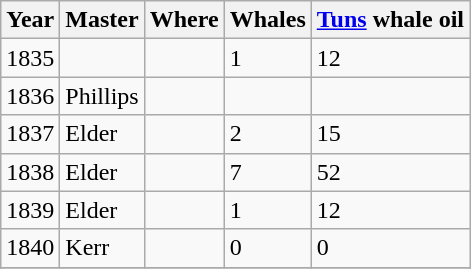<table class="sortable wikitable">
<tr>
<th>Year</th>
<th>Master</th>
<th>Where</th>
<th>Whales</th>
<th><a href='#'>Tuns</a> whale oil</th>
</tr>
<tr>
<td>1835</td>
<td></td>
<td></td>
<td>1</td>
<td>12</td>
</tr>
<tr>
<td>1836</td>
<td>Phillips</td>
<td></td>
<td></td>
<td></td>
</tr>
<tr>
<td>1837</td>
<td>Elder</td>
<td></td>
<td>2</td>
<td>15</td>
</tr>
<tr>
<td>1838</td>
<td>Elder</td>
<td></td>
<td>7</td>
<td>52</td>
</tr>
<tr>
<td>1839</td>
<td>Elder</td>
<td></td>
<td>1</td>
<td>12</td>
</tr>
<tr>
<td>1840</td>
<td>Kerr</td>
<td></td>
<td>0</td>
<td>0</td>
</tr>
<tr>
</tr>
</table>
